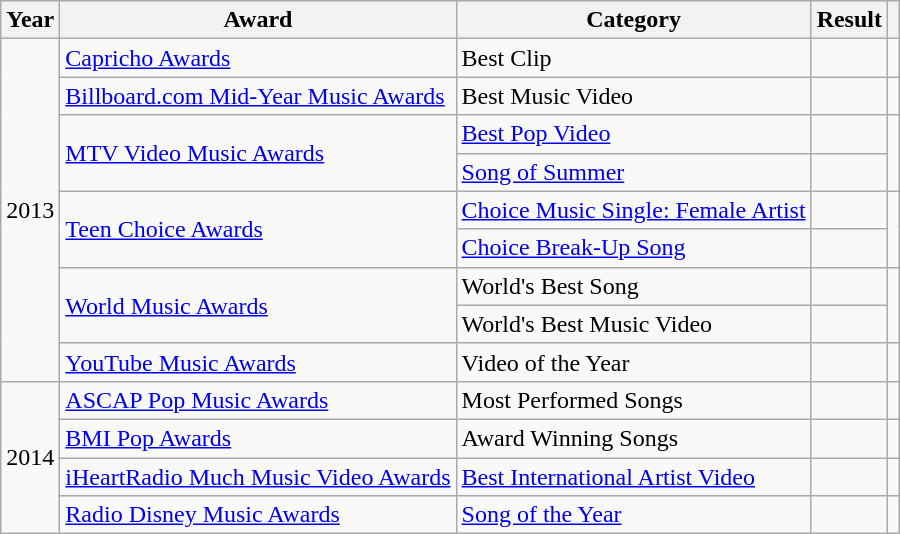<table class="wikitable">
<tr>
<th scope="col">Year</th>
<th scope="col">Award</th>
<th scope="col">Category</th>
<th scope="col">Result</th>
<th scope="col"></th>
</tr>
<tr>
<td rowspan="9">2013</td>
<td><a href='#'>Capricho Awards</a></td>
<td>Best Clip</td>
<td></td>
<td style="text-align:center;"></td>
</tr>
<tr>
<td><a href='#'>Billboard.com Mid-Year Music Awards</a></td>
<td>Best Music Video</td>
<td></td>
<td style="text-align:center;"></td>
</tr>
<tr>
<td rowspan="2"><a href='#'>MTV Video Music Awards</a></td>
<td><a href='#'>Best Pop Video</a></td>
<td></td>
<td style="text-align:center;" rowspan="2"></td>
</tr>
<tr>
<td><a href='#'>Song of Summer</a></td>
<td></td>
</tr>
<tr>
<td rowspan="2"><a href='#'>Teen Choice Awards</a></td>
<td><a href='#'>Choice Music Single: Female Artist</a></td>
<td></td>
<td style="text-align:center;" rowspan="2"></td>
</tr>
<tr>
<td><a href='#'>Choice Break-Up Song</a></td>
<td></td>
</tr>
<tr>
<td rowspan="2"><a href='#'>World Music Awards</a></td>
<td>World's Best Song</td>
<td></td>
<td style="text-align:center;" rowspan="2"></td>
</tr>
<tr>
<td>World's Best Music Video</td>
<td></td>
</tr>
<tr>
<td><a href='#'>YouTube Music Awards</a></td>
<td>Video of the Year</td>
<td></td>
<td style="text-align:center;"></td>
</tr>
<tr>
<td rowspan="4">2014</td>
<td><a href='#'>ASCAP Pop Music Awards</a></td>
<td>Most Performed Songs</td>
<td></td>
<td style="text-align:center;"></td>
</tr>
<tr>
<td><a href='#'>BMI Pop Awards</a></td>
<td>Award Winning Songs</td>
<td></td>
<td style="text-align:center;"></td>
</tr>
<tr>
<td><a href='#'>iHeartRadio Much Music Video Awards</a></td>
<td><a href='#'>Best International Artist Video</a></td>
<td></td>
<td style="text-align:center;"></td>
</tr>
<tr>
<td><a href='#'>Radio Disney Music Awards</a></td>
<td><a href='#'>Song of the Year</a></td>
<td></td>
<td style="text-align:center;"></td>
</tr>
</table>
